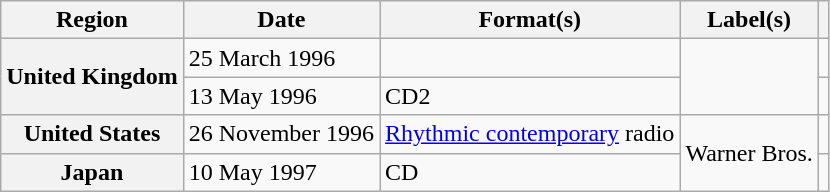<table class="wikitable plainrowheaders">
<tr>
<th scope="col">Region</th>
<th scope="col">Date</th>
<th scope="col">Format(s)</th>
<th scope="col">Label(s)</th>
<th scope="col"></th>
</tr>
<tr>
<th scope="row" rowspan="2">United Kingdom</th>
<td>25 March 1996</td>
<td></td>
<td rowspan="2"></td>
<td></td>
</tr>
<tr>
<td>13 May 1996</td>
<td>CD2</td>
<td></td>
</tr>
<tr>
<th scope="row">United States</th>
<td>26 November 1996</td>
<td><a href='#'>Rhythmic contemporary</a> radio</td>
<td rowspan="2">Warner Bros.</td>
<td></td>
</tr>
<tr>
<th scope="row">Japan</th>
<td>10 May 1997</td>
<td>CD</td>
<td></td>
</tr>
</table>
